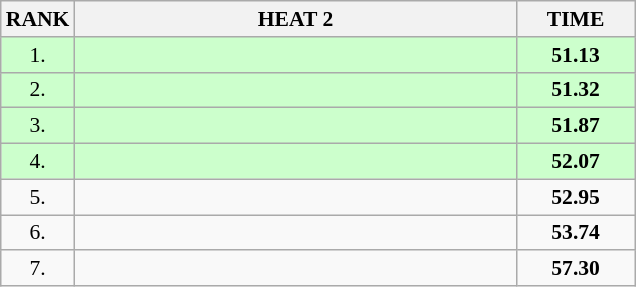<table class="wikitable" style="border-collapse: collapse; font-size: 90%;">
<tr>
<th>RANK</th>
<th style="width: 20em">HEAT 2</th>
<th style="width: 5em">TIME</th>
</tr>
<tr style="background:#ccffcc;">
<td align="center">1.</td>
<td></td>
<td align="center"><strong>51.13</strong></td>
</tr>
<tr style="background:#ccffcc;">
<td align="center">2.</td>
<td></td>
<td align="center"><strong>51.32</strong></td>
</tr>
<tr style="background:#ccffcc;">
<td align="center">3.</td>
<td></td>
<td align="center"><strong>51.87</strong></td>
</tr>
<tr style="background:#ccffcc;">
<td align="center">4.</td>
<td></td>
<td align="center"><strong>52.07</strong></td>
</tr>
<tr>
<td align="center">5.</td>
<td></td>
<td align="center"><strong>52.95</strong></td>
</tr>
<tr>
<td align="center">6.</td>
<td></td>
<td align="center"><strong>53.74</strong></td>
</tr>
<tr>
<td align="center">7.</td>
<td></td>
<td align="center"><strong>57.30</strong></td>
</tr>
</table>
